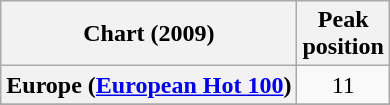<table class="wikitable sortable plainrowheaders">
<tr>
<th>Chart (2009)</th>
<th>Peak<br>position</th>
</tr>
<tr>
<th scope="row">Europe (<a href='#'>European Hot 100</a>)</th>
<td align="center">11</td>
</tr>
<tr>
</tr>
<tr>
</tr>
</table>
